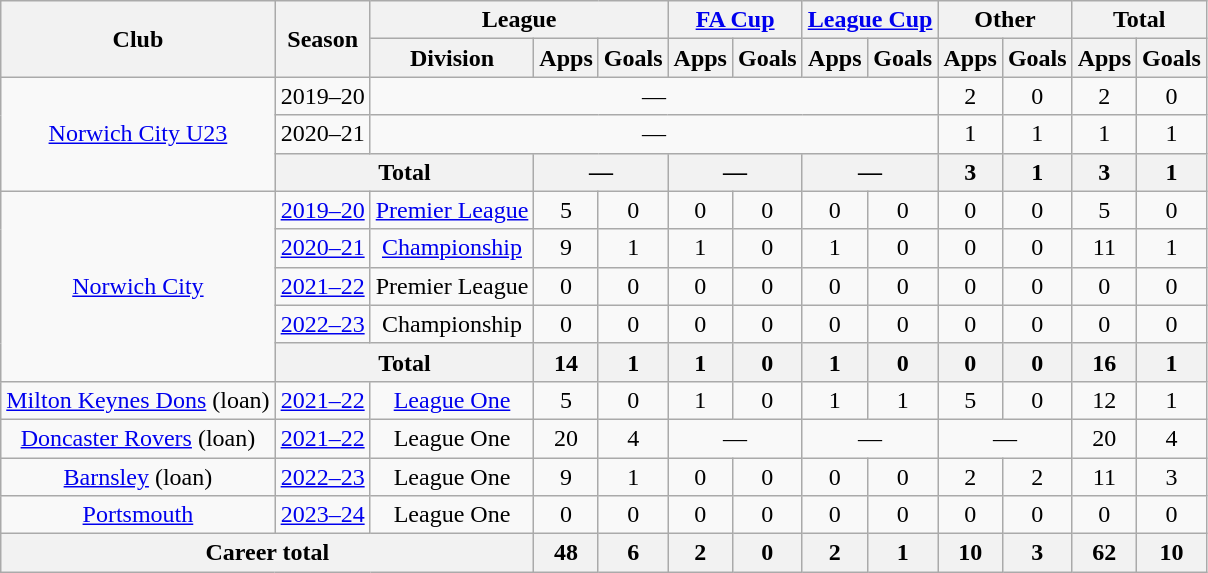<table class="wikitable" style="text-align:center">
<tr>
<th rowspan="2">Club</th>
<th rowspan="2">Season</th>
<th colspan="3">League</th>
<th colspan="2"><a href='#'>FA Cup</a></th>
<th colspan="2"><a href='#'>League Cup</a></th>
<th colspan="2">Other</th>
<th colspan="2">Total</th>
</tr>
<tr>
<th>Division</th>
<th>Apps</th>
<th>Goals</th>
<th>Apps</th>
<th>Goals</th>
<th>Apps</th>
<th>Goals</th>
<th>Apps</th>
<th>Goals</th>
<th>Apps</th>
<th>Goals</th>
</tr>
<tr>
<td rowspan="3"><a href='#'>Norwich City U23</a></td>
<td>2019–20</td>
<td colspan="7">—</td>
<td>2</td>
<td>0</td>
<td>2</td>
<td>0</td>
</tr>
<tr>
<td>2020–21</td>
<td colspan="7">—</td>
<td>1</td>
<td>1</td>
<td>1</td>
<td>1</td>
</tr>
<tr>
<th colspan="2">Total</th>
<th colspan="2">—</th>
<th colspan="2">—</th>
<th colspan="2">—</th>
<th>3</th>
<th>1</th>
<th>3</th>
<th>1</th>
</tr>
<tr>
<td rowspan="5"><a href='#'>Norwich City</a></td>
<td><a href='#'>2019–20</a></td>
<td><a href='#'>Premier League</a></td>
<td>5</td>
<td>0</td>
<td>0</td>
<td>0</td>
<td>0</td>
<td>0</td>
<td>0</td>
<td>0</td>
<td>5</td>
<td>0</td>
</tr>
<tr>
<td><a href='#'>2020–21</a></td>
<td><a href='#'>Championship</a></td>
<td>9</td>
<td>1</td>
<td>1</td>
<td>0</td>
<td>1</td>
<td>0</td>
<td>0</td>
<td>0</td>
<td>11</td>
<td>1</td>
</tr>
<tr>
<td><a href='#'>2021–22</a></td>
<td>Premier League</td>
<td>0</td>
<td>0</td>
<td>0</td>
<td>0</td>
<td>0</td>
<td>0</td>
<td>0</td>
<td>0</td>
<td>0</td>
<td>0</td>
</tr>
<tr>
<td><a href='#'>2022–23</a></td>
<td>Championship</td>
<td>0</td>
<td>0</td>
<td>0</td>
<td>0</td>
<td>0</td>
<td>0</td>
<td>0</td>
<td>0</td>
<td>0</td>
<td>0</td>
</tr>
<tr>
<th colspan="2">Total</th>
<th>14</th>
<th>1</th>
<th>1</th>
<th>0</th>
<th>1</th>
<th>0</th>
<th>0</th>
<th>0</th>
<th>16</th>
<th>1</th>
</tr>
<tr>
<td><a href='#'>Milton Keynes Dons</a> (loan)</td>
<td><a href='#'>2021–22</a></td>
<td><a href='#'>League One</a></td>
<td>5</td>
<td>0</td>
<td>1</td>
<td>0</td>
<td>1</td>
<td>1</td>
<td>5</td>
<td>0</td>
<td>12</td>
<td>1</td>
</tr>
<tr>
<td><a href='#'>Doncaster Rovers</a> (loan)</td>
<td><a href='#'>2021–22</a></td>
<td>League One</td>
<td>20</td>
<td>4</td>
<td colspan="2">—</td>
<td colspan="2">—</td>
<td colspan="2">—</td>
<td>20</td>
<td>4</td>
</tr>
<tr>
<td><a href='#'>Barnsley</a> (loan)</td>
<td><a href='#'>2022–23</a></td>
<td>League One</td>
<td>9</td>
<td>1</td>
<td>0</td>
<td>0</td>
<td>0</td>
<td>0</td>
<td>2</td>
<td>2</td>
<td>11</td>
<td>3</td>
</tr>
<tr>
<td><a href='#'>Portsmouth</a></td>
<td><a href='#'>2023–24</a></td>
<td>League One</td>
<td>0</td>
<td>0</td>
<td>0</td>
<td>0</td>
<td>0</td>
<td>0</td>
<td>0</td>
<td>0</td>
<td>0</td>
<td>0</td>
</tr>
<tr>
<th colspan="3">Career total</th>
<th>48</th>
<th>6</th>
<th>2</th>
<th>0</th>
<th>2</th>
<th>1</th>
<th>10</th>
<th>3</th>
<th>62</th>
<th>10</th>
</tr>
</table>
